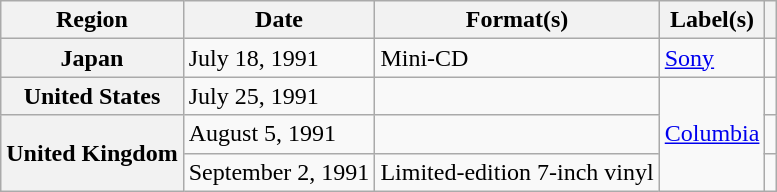<table class="wikitable plainrowheaders">
<tr>
<th scope="col">Region</th>
<th scope="col">Date</th>
<th scope="col">Format(s)</th>
<th scope="col">Label(s)</th>
<th scope="col"></th>
</tr>
<tr>
<th scope="row">Japan</th>
<td>July 18, 1991</td>
<td>Mini-CD</td>
<td><a href='#'>Sony</a></td>
<td></td>
</tr>
<tr>
<th scope="row">United States</th>
<td>July 25, 1991</td>
<td></td>
<td rowspan="3"><a href='#'>Columbia</a></td>
<td></td>
</tr>
<tr>
<th scope="row" rowspan="2">United Kingdom</th>
<td>August 5, 1991</td>
<td></td>
<td></td>
</tr>
<tr>
<td>September 2, 1991</td>
<td>Limited-edition 7-inch vinyl</td>
<td></td>
</tr>
</table>
